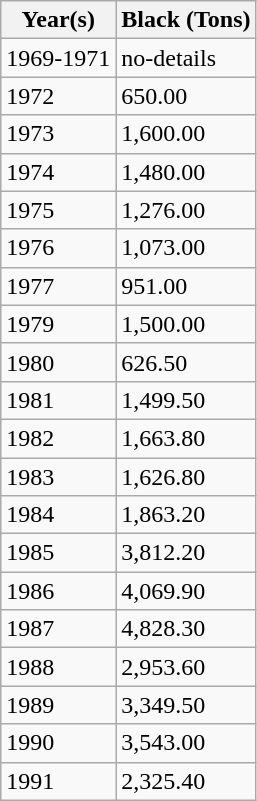<table class="wikitable sortable mw-collapsible mw-collapsed">
<tr>
<th>Year(s)</th>
<th>Black (Tons)</th>
</tr>
<tr>
<td>1969-1971</td>
<td>no-details</td>
</tr>
<tr>
<td>1972</td>
<td>650.00</td>
</tr>
<tr>
<td>1973</td>
<td>1,600.00</td>
</tr>
<tr>
<td>1974</td>
<td>1,480.00</td>
</tr>
<tr>
<td>1975</td>
<td>1,276.00</td>
</tr>
<tr>
<td>1976</td>
<td>1,073.00</td>
</tr>
<tr>
<td>1977</td>
<td>951.00</td>
</tr>
<tr>
<td>1979</td>
<td>1,500.00</td>
</tr>
<tr>
<td>1980</td>
<td>626.50</td>
</tr>
<tr>
<td>1981</td>
<td>1,499.50</td>
</tr>
<tr>
<td>1982</td>
<td>1,663.80</td>
</tr>
<tr>
<td>1983</td>
<td>1,626.80</td>
</tr>
<tr>
<td>1984</td>
<td>1,863.20</td>
</tr>
<tr>
<td>1985</td>
<td>3,812.20</td>
</tr>
<tr>
<td>1986</td>
<td>4,069.90</td>
</tr>
<tr>
<td>1987</td>
<td>4,828.30</td>
</tr>
<tr>
<td>1988</td>
<td>2,953.60</td>
</tr>
<tr>
<td>1989</td>
<td>3,349.50</td>
</tr>
<tr>
<td>1990</td>
<td>3,543.00</td>
</tr>
<tr>
<td>1991</td>
<td>2,325.40</td>
</tr>
</table>
